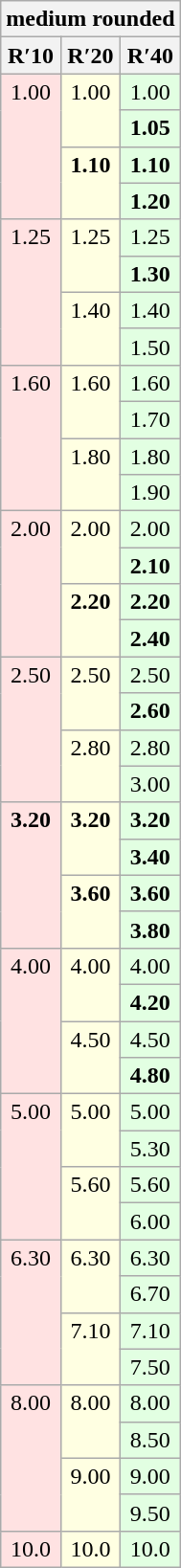<table class="wikitable" style="text-align:center;">
<tr>
<th colspan="3">medium rounded</th>
</tr>
<tr>
<th bgcolor="#ffe2e2">R′10</th>
<th bgcolor="#ffffe2">R′20</th>
<th bgcolor="#e2ffe2">R′40</th>
</tr>
<tr valign="top">
<td rowspan="4" bgcolor="#ffe2e2">1.00</td>
<td rowspan="2" bgcolor="#ffffe2">1.00</td>
<td bgcolor="#e2ffe2">1.00</td>
</tr>
<tr>
<td bgcolor="#e2ffe2"><strong>1.05</strong></td>
</tr>
<tr valign="top">
<td rowspan="2" bgcolor="#ffffe2"><strong>1.10</strong></td>
<td bgcolor="#e2ffe2"><strong>1.10</strong></td>
</tr>
<tr>
<td bgcolor="#e2ffe2"><strong>1.20</strong></td>
</tr>
<tr valign="top">
<td rowspan="4" bgcolor="#ffe2e2">1.25</td>
<td rowspan="2" bgcolor="#ffffe2">1.25</td>
<td bgcolor="#e2ffe2">1.25</td>
</tr>
<tr>
<td bgcolor="#e2ffe2"><strong>1.30</strong></td>
</tr>
<tr valign="top">
<td rowspan="2" bgcolor="#ffffe2">1.40</td>
<td bgcolor="#e2ffe2">1.40</td>
</tr>
<tr>
<td bgcolor="#e2ffe2">1.50</td>
</tr>
<tr valign="top">
<td rowspan="4" bgcolor="#ffe2e2">1.60</td>
<td rowspan="2" bgcolor="#ffffe2">1.60</td>
<td bgcolor="#e2ffe2">1.60</td>
</tr>
<tr>
<td bgcolor="#e2ffe2">1.70</td>
</tr>
<tr valign="top">
<td rowspan="2" bgcolor="#ffffe2">1.80</td>
<td bgcolor="#e2ffe2">1.80</td>
</tr>
<tr>
<td bgcolor="#e2ffe2">1.90</td>
</tr>
<tr valign="top">
<td rowspan="4" bgcolor="#ffe2e2">2.00</td>
<td rowspan="2" bgcolor="#ffffe2">2.00</td>
<td bgcolor="#e2ffe2">2.00</td>
</tr>
<tr>
<td bgcolor="#e2ffe2"><strong>2.10</strong></td>
</tr>
<tr valign="top">
<td rowspan="2" bgcolor="#ffffe2"><strong>2.20</strong></td>
<td bgcolor="#e2ffe2"><strong>2.20</strong></td>
</tr>
<tr valign="top">
<td bgcolor="#e2ffe2"><strong>2.40</strong></td>
</tr>
<tr valign="top">
<td rowspan="4" bgcolor="#ffe2e2">2.50</td>
<td rowspan="2" bgcolor="#ffffe2">2.50</td>
<td bgcolor="#e2ffe2">2.50</td>
</tr>
<tr>
<td bgcolor="#e2ffe2"><strong>2.60</strong></td>
</tr>
<tr valign="top">
<td rowspan="2" bgcolor="#ffffe2">2.80</td>
<td bgcolor="#e2ffe2">2.80</td>
</tr>
<tr>
<td bgcolor="#e2ffe2">3.00</td>
</tr>
<tr valign="top">
<td rowspan="4" bgcolor="#ffe2e2"><strong>3.20</strong></td>
<td rowspan="2" bgcolor="#ffffe2"><strong>3.20</strong></td>
<td bgcolor="#e2ffe2"><strong>3.20</strong></td>
</tr>
<tr>
<td bgcolor="#e2ffe2"><strong>3.40</strong></td>
</tr>
<tr valign="top">
<td rowspan="2" bgcolor="#ffffe2"><strong>3.60</strong></td>
<td bgcolor="#e2ffe2"><strong>3.60</strong></td>
</tr>
<tr>
<td bgcolor="#e2ffe2"><strong>3.80</strong></td>
</tr>
<tr valign="top">
<td rowspan="4" bgcolor="#ffe2e2">4.00</td>
<td rowspan="2" bgcolor="#ffffe2">4.00</td>
<td bgcolor="#e2ffe2">4.00</td>
</tr>
<tr>
<td bgcolor="#e2ffe2"><strong>4.20</strong></td>
</tr>
<tr valign="top">
<td rowspan="2" bgcolor="#ffffe2">4.50</td>
<td bgcolor="#e2ffe2">4.50</td>
</tr>
<tr>
<td bgcolor="#e2ffe2"><strong>4.80</strong></td>
</tr>
<tr valign="top">
<td rowspan="4" bgcolor="#ffe2e2">5.00</td>
<td rowspan="2" bgcolor="#ffffe2">5.00</td>
<td bgcolor="#e2ffe2">5.00</td>
</tr>
<tr>
<td bgcolor="#e2ffe2">5.30</td>
</tr>
<tr valign="top">
<td rowspan="2" bgcolor="#ffffe2">5.60</td>
<td bgcolor="#e2ffe2">5.60</td>
</tr>
<tr>
<td bgcolor="#e2ffe2">6.00</td>
</tr>
<tr valign="top">
<td rowspan="4" bgcolor="#ffe2e2">6.30</td>
<td rowspan="2" bgcolor="#ffffe2">6.30</td>
<td bgcolor="#e2ffe2">6.30</td>
</tr>
<tr>
<td bgcolor="#e2ffe2">6.70</td>
</tr>
<tr valign="top">
<td rowspan="2" bgcolor="#ffffe2">7.10</td>
<td bgcolor="#e2ffe2">7.10</td>
</tr>
<tr>
<td bgcolor="#e2ffe2">7.50</td>
</tr>
<tr valign="top">
<td rowspan="4" bgcolor="#ffe2e2">8.00</td>
<td rowspan="2" bgcolor="#ffffe2">8.00</td>
<td bgcolor="#e2ffe2">8.00</td>
</tr>
<tr>
<td bgcolor="#e2ffe2">8.50</td>
</tr>
<tr valign="top">
<td rowspan="2" bgcolor="#ffffe2">9.00</td>
<td bgcolor="#e2ffe2">9.00</td>
</tr>
<tr>
<td bgcolor="#e2ffe2">9.50</td>
</tr>
<tr valign="top">
<td bgcolor="#ffe2e2">10.0</td>
<td bgcolor="#ffffe2">10.0</td>
<td bgcolor="#e2ffe2">10.0</td>
</tr>
</table>
